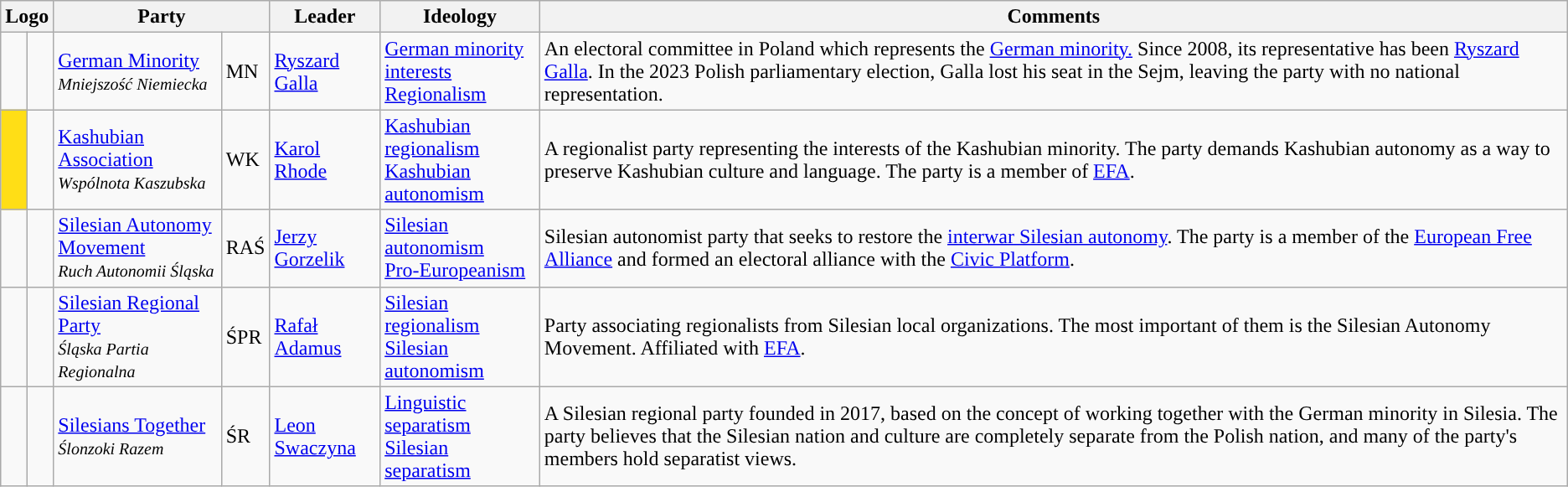<table class="wikitable sortable">
<tr>
<th colspan=2>Logo</th>
<th colspan=2>Party</th>
<th>Leader</th>
<th>Ideology</th>
<th>Comments</th>
</tr>
<tr>
<td></td>
<td></td>
<td><a href='#'>German Minority</a><br><small><em>Mniejszość Niemiecka</em><br></small></td>
<td>MN</td>
<td><a href='#'>Ryszard Galla</a></td>
<td><a href='#'>German minority interests</a><br><a href='#'>Regionalism</a></td>
<td>An electoral committee in Poland which represents the <a href='#'>German minority.</a> Since 2008, its representative has been <a href='#'>Ryszard Galla</a>. In the 2023 Polish parliamentary election, Galla lost his seat in the Sejm, leaving the party with no national representation.</td>
</tr>
<tr>
<td bgcolor="#ffde16"></td>
<td style="text-align:center;"></td>
<td><a href='#'>Kashubian Association</a><br><small><em>Wspólnota Kaszubska</em><br></small></td>
<td>WK</td>
<td><a href='#'>Karol Rhode</a></td>
<td><a href='#'>Kashubian</a> <a href='#'>regionalism</a><br><a href='#'>Kashubian</a> <a href='#'>autonomism</a></td>
<td>A regionalist party representing the interests of the Kashubian minority. The party demands Kashubian autonomy as a way to preserve Kashubian culture and language. The party is a member of <a href='#'>EFA</a>.</td>
</tr>
<tr>
<td></td>
<td style="text-align:center;"></td>
<td><a href='#'>Silesian Autonomy Movement</a><br><small><em>Ruch Autonomii Śląska</em><br></small></td>
<td>RAŚ</td>
<td><a href='#'>Jerzy Gorzelik</a></td>
<td><a href='#'>Silesian</a> <a href='#'>autonomism</a><br><a href='#'>Pro-Europeanism</a></td>
<td>Silesian autonomist party that seeks to restore the <a href='#'>interwar Silesian autonomy</a>. The party is a member of the <a href='#'>European Free Alliance</a> and formed an electoral alliance with the <a href='#'>Civic Platform</a>.</td>
</tr>
<tr>
<td></td>
<td style="text-align:center;"></td>
<td><a href='#'>Silesian Regional Party</a><br><small><em>Śląska Partia Regionalna</em><br></small></td>
<td>ŚPR</td>
<td><a href='#'>Rafał Adamus</a></td>
<td><a href='#'>Silesian</a> <a href='#'>regionalism</a><br><a href='#'>Silesian</a> <a href='#'>autonomism</a></td>
<td>Party associating regionalists from Silesian local organizations. The most important of them is the Silesian Autonomy Movement. Affiliated with <a href='#'>EFA</a>.</td>
</tr>
<tr>
<td></td>
<td style="text-align:center;"></td>
<td><a href='#'>Silesians Together</a><br><small><em>Ślonzoki Razem</em><br></small></td>
<td>ŚR</td>
<td><a href='#'>Leon Swaczyna</a></td>
<td><a href='#'>Linguistic separatism</a><br><a href='#'>Silesian separatism</a></td>
<td>A Silesian regional party founded in 2017, based on the concept of working together with the German minority in Silesia. The party believes that the Silesian nation and culture are completely separate from the Polish nation, and many of the party's members hold separatist views.</td>
</tr>
</table>
